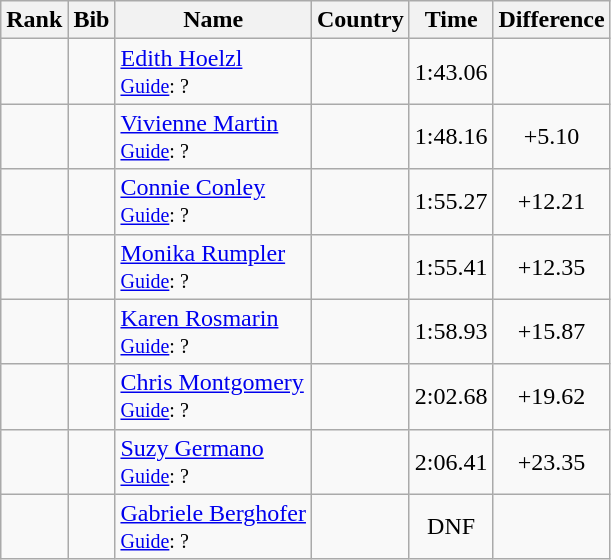<table class="wikitable sortable" style="text-align:center">
<tr>
<th>Rank</th>
<th>Bib</th>
<th>Name</th>
<th>Country</th>
<th>Time</th>
<th>Difference</th>
</tr>
<tr>
<td></td>
<td></td>
<td align=left><a href='#'>Edith Hoelzl</a><br><small><a href='#'>Guide</a>: ?</small></td>
<td align=left></td>
<td>1:43.06</td>
<td></td>
</tr>
<tr>
<td></td>
<td></td>
<td align=left><a href='#'>Vivienne Martin</a><br><small><a href='#'>Guide</a>: ?</small></td>
<td align=left></td>
<td>1:48.16</td>
<td>+5.10</td>
</tr>
<tr>
<td></td>
<td></td>
<td align=left><a href='#'>Connie Conley</a><br><small><a href='#'>Guide</a>: ?</small></td>
<td align=left></td>
<td>1:55.27</td>
<td>+12.21</td>
</tr>
<tr>
<td></td>
<td></td>
<td align=left><a href='#'>Monika Rumpler</a><br><small><a href='#'>Guide</a>: ?</small></td>
<td align=left></td>
<td>1:55.41</td>
<td>+12.35</td>
</tr>
<tr>
<td></td>
<td></td>
<td align=left><a href='#'>Karen Rosmarin</a><br><small><a href='#'>Guide</a>: ?</small></td>
<td align=left></td>
<td>1:58.93</td>
<td>+15.87</td>
</tr>
<tr>
<td></td>
<td></td>
<td align=left><a href='#'>Chris Montgomery</a><br><small><a href='#'>Guide</a>: ?</small></td>
<td align=left></td>
<td>2:02.68</td>
<td>+19.62</td>
</tr>
<tr>
<td></td>
<td></td>
<td align=left><a href='#'>Suzy Germano</a><br><small><a href='#'>Guide</a>: ?</small></td>
<td align=left></td>
<td>2:06.41</td>
<td>+23.35</td>
</tr>
<tr>
<td></td>
<td></td>
<td align=left><a href='#'>Gabriele Berghofer</a><br><small><a href='#'>Guide</a>: ?</small></td>
<td align=left></td>
<td>DNF</td>
<td></td>
</tr>
</table>
